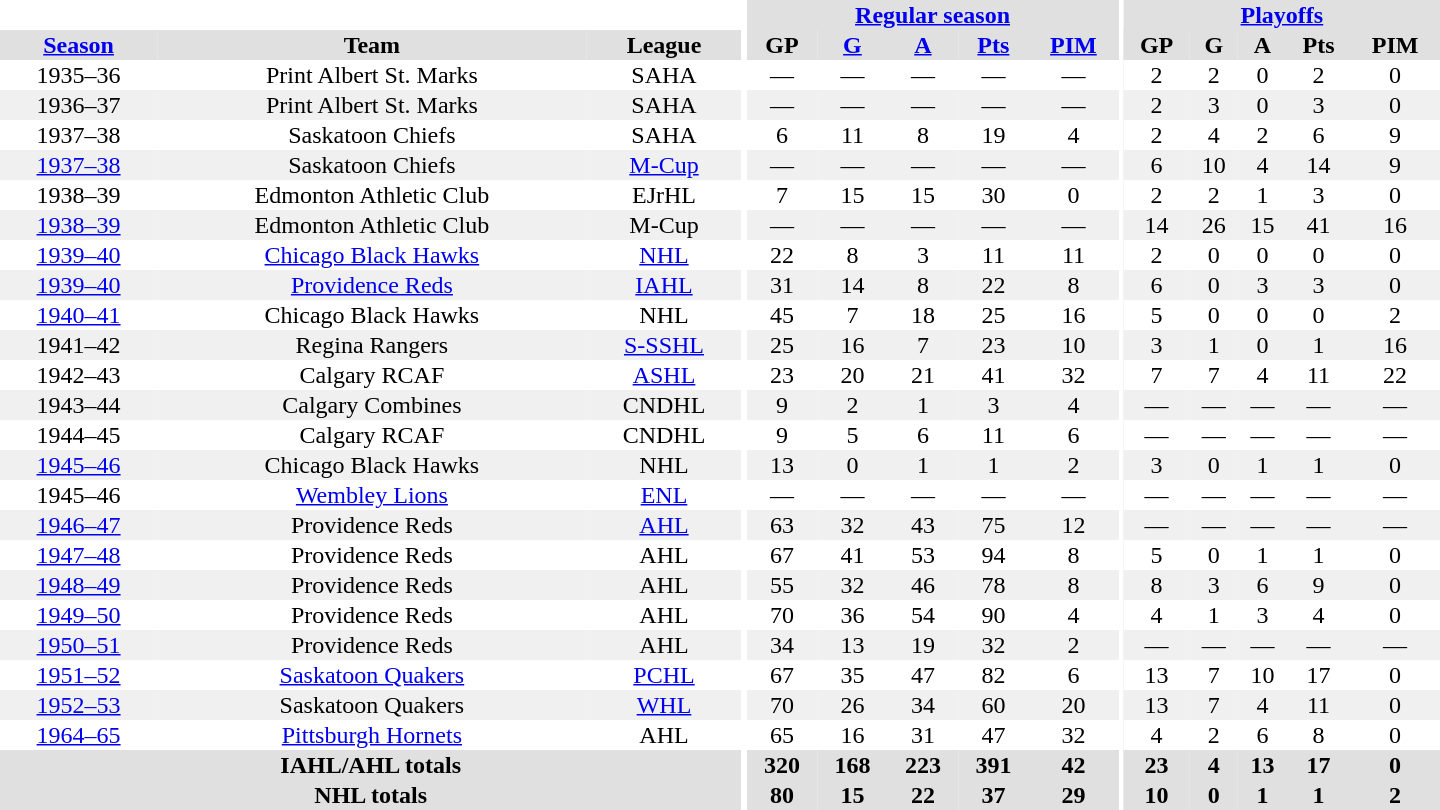<table border="0" cellpadding="1" cellspacing="0" style="text-align:center; width:60em">
<tr bgcolor="#e0e0e0">
<th colspan="3" bgcolor="#ffffff"></th>
<th rowspan="100" bgcolor="#ffffff"></th>
<th colspan="5"><a href='#'>Regular season</a></th>
<th rowspan="100" bgcolor="#ffffff"></th>
<th colspan="5"><a href='#'>Playoffs</a></th>
</tr>
<tr bgcolor="#e0e0e0">
<th><a href='#'>Season</a></th>
<th>Team</th>
<th>League</th>
<th>GP</th>
<th><a href='#'>G</a></th>
<th><a href='#'>A</a></th>
<th><a href='#'>Pts</a></th>
<th><a href='#'>PIM</a></th>
<th>GP</th>
<th>G</th>
<th>A</th>
<th>Pts</th>
<th>PIM</th>
</tr>
<tr>
<td>1935–36</td>
<td>Print Albert St. Marks</td>
<td>SAHA</td>
<td>—</td>
<td>—</td>
<td>—</td>
<td>—</td>
<td>—</td>
<td>2</td>
<td>2</td>
<td>0</td>
<td>2</td>
<td>0</td>
</tr>
<tr bgcolor="#f0f0f0">
<td>1936–37</td>
<td>Print Albert St. Marks</td>
<td>SAHA</td>
<td>—</td>
<td>—</td>
<td>—</td>
<td>—</td>
<td>—</td>
<td>2</td>
<td>3</td>
<td>0</td>
<td>3</td>
<td>0</td>
</tr>
<tr>
<td>1937–38</td>
<td>Saskatoon Chiefs</td>
<td>SAHA</td>
<td>6</td>
<td>11</td>
<td>8</td>
<td>19</td>
<td>4</td>
<td>2</td>
<td>4</td>
<td>2</td>
<td>6</td>
<td>9</td>
</tr>
<tr bgcolor="#f0f0f0">
<td><a href='#'>1937–38</a></td>
<td>Saskatoon Chiefs</td>
<td><a href='#'>M-Cup</a></td>
<td>—</td>
<td>—</td>
<td>—</td>
<td>—</td>
<td>—</td>
<td>6</td>
<td>10</td>
<td>4</td>
<td>14</td>
<td>9</td>
</tr>
<tr>
<td>1938–39</td>
<td>Edmonton Athletic Club</td>
<td>EJrHL</td>
<td>7</td>
<td>15</td>
<td>15</td>
<td>30</td>
<td>0</td>
<td>2</td>
<td>2</td>
<td>1</td>
<td>3</td>
<td>0</td>
</tr>
<tr bgcolor="#f0f0f0">
<td><a href='#'>1938–39</a></td>
<td>Edmonton Athletic Club</td>
<td>M-Cup</td>
<td>—</td>
<td>—</td>
<td>—</td>
<td>—</td>
<td>—</td>
<td>14</td>
<td>26</td>
<td>15</td>
<td>41</td>
<td>16</td>
</tr>
<tr>
<td><a href='#'>1939–40</a></td>
<td><a href='#'>Chicago Black Hawks</a></td>
<td><a href='#'>NHL</a></td>
<td>22</td>
<td>8</td>
<td>3</td>
<td>11</td>
<td>11</td>
<td>2</td>
<td>0</td>
<td>0</td>
<td>0</td>
<td>0</td>
</tr>
<tr bgcolor="#f0f0f0">
<td><a href='#'>1939–40</a></td>
<td><a href='#'>Providence Reds</a></td>
<td><a href='#'>IAHL</a></td>
<td>31</td>
<td>14</td>
<td>8</td>
<td>22</td>
<td>8</td>
<td>6</td>
<td>0</td>
<td>3</td>
<td>3</td>
<td>0</td>
</tr>
<tr>
<td><a href='#'>1940–41</a></td>
<td>Chicago Black Hawks</td>
<td>NHL</td>
<td>45</td>
<td>7</td>
<td>18</td>
<td>25</td>
<td>16</td>
<td>5</td>
<td>0</td>
<td>0</td>
<td>0</td>
<td>2</td>
</tr>
<tr bgcolor="#f0f0f0">
<td>1941–42</td>
<td>Regina Rangers</td>
<td><a href='#'>S-SSHL</a></td>
<td>25</td>
<td>16</td>
<td>7</td>
<td>23</td>
<td>10</td>
<td>3</td>
<td>1</td>
<td>0</td>
<td>1</td>
<td>16</td>
</tr>
<tr>
<td>1942–43</td>
<td>Calgary RCAF</td>
<td><a href='#'>ASHL</a></td>
<td>23</td>
<td>20</td>
<td>21</td>
<td>41</td>
<td>32</td>
<td>7</td>
<td>7</td>
<td>4</td>
<td>11</td>
<td>22</td>
</tr>
<tr bgcolor="#f0f0f0">
<td>1943–44</td>
<td>Calgary Combines</td>
<td>CNDHL</td>
<td>9</td>
<td>2</td>
<td>1</td>
<td>3</td>
<td>4</td>
<td>—</td>
<td>—</td>
<td>—</td>
<td>—</td>
<td>—</td>
</tr>
<tr>
<td>1944–45</td>
<td>Calgary RCAF</td>
<td>CNDHL</td>
<td>9</td>
<td>5</td>
<td>6</td>
<td>11</td>
<td>6</td>
<td>—</td>
<td>—</td>
<td>—</td>
<td>—</td>
<td>—</td>
</tr>
<tr bgcolor="#f0f0f0">
<td><a href='#'>1945–46</a></td>
<td>Chicago Black Hawks</td>
<td>NHL</td>
<td>13</td>
<td>0</td>
<td>1</td>
<td>1</td>
<td>2</td>
<td>3</td>
<td>0</td>
<td>1</td>
<td>1</td>
<td>0</td>
</tr>
<tr>
<td>1945–46</td>
<td><a href='#'>Wembley Lions</a></td>
<td><a href='#'>ENL</a></td>
<td>—</td>
<td>—</td>
<td>—</td>
<td>—</td>
<td>—</td>
<td>—</td>
<td>—</td>
<td>—</td>
<td>—</td>
<td>—</td>
</tr>
<tr bgcolor="#f0f0f0">
<td><a href='#'>1946–47</a></td>
<td>Providence Reds</td>
<td><a href='#'>AHL</a></td>
<td>63</td>
<td>32</td>
<td>43</td>
<td>75</td>
<td>12</td>
<td>—</td>
<td>—</td>
<td>—</td>
<td>—</td>
<td>—</td>
</tr>
<tr>
<td><a href='#'>1947–48</a></td>
<td>Providence Reds</td>
<td>AHL</td>
<td>67</td>
<td>41</td>
<td>53</td>
<td>94</td>
<td>8</td>
<td>5</td>
<td>0</td>
<td>1</td>
<td>1</td>
<td>0</td>
</tr>
<tr bgcolor="#f0f0f0">
<td><a href='#'>1948–49</a></td>
<td>Providence Reds</td>
<td>AHL</td>
<td>55</td>
<td>32</td>
<td>46</td>
<td>78</td>
<td>8</td>
<td>8</td>
<td>3</td>
<td>6</td>
<td>9</td>
<td>0</td>
</tr>
<tr>
<td><a href='#'>1949–50</a></td>
<td>Providence Reds</td>
<td>AHL</td>
<td>70</td>
<td>36</td>
<td>54</td>
<td>90</td>
<td>4</td>
<td>4</td>
<td>1</td>
<td>3</td>
<td>4</td>
<td>0</td>
</tr>
<tr bgcolor="#f0f0f0">
<td><a href='#'>1950–51</a></td>
<td>Providence Reds</td>
<td>AHL</td>
<td>34</td>
<td>13</td>
<td>19</td>
<td>32</td>
<td>2</td>
<td>—</td>
<td>—</td>
<td>—</td>
<td>—</td>
<td>—</td>
</tr>
<tr>
<td><a href='#'>1951–52</a></td>
<td><a href='#'>Saskatoon Quakers</a></td>
<td><a href='#'>PCHL</a></td>
<td>67</td>
<td>35</td>
<td>47</td>
<td>82</td>
<td>6</td>
<td>13</td>
<td>7</td>
<td>10</td>
<td>17</td>
<td>0</td>
</tr>
<tr bgcolor="#f0f0f0">
<td><a href='#'>1952–53</a></td>
<td>Saskatoon Quakers</td>
<td><a href='#'>WHL</a></td>
<td>70</td>
<td>26</td>
<td>34</td>
<td>60</td>
<td>20</td>
<td>13</td>
<td>7</td>
<td>4</td>
<td>11</td>
<td>0</td>
</tr>
<tr>
<td><a href='#'>1964–65</a></td>
<td><a href='#'>Pittsburgh Hornets</a></td>
<td>AHL</td>
<td>65</td>
<td>16</td>
<td>31</td>
<td>47</td>
<td>32</td>
<td>4</td>
<td>2</td>
<td>6</td>
<td>8</td>
<td>0</td>
</tr>
<tr bgcolor="#e0e0e0">
<th colspan="3">IAHL/AHL totals</th>
<th>320</th>
<th>168</th>
<th>223</th>
<th>391</th>
<th>42</th>
<th>23</th>
<th>4</th>
<th>13</th>
<th>17</th>
<th>0</th>
</tr>
<tr bgcolor="#e0e0e0">
<th colspan="3">NHL totals</th>
<th>80</th>
<th>15</th>
<th>22</th>
<th>37</th>
<th>29</th>
<th>10</th>
<th>0</th>
<th>1</th>
<th>1</th>
<th>2</th>
</tr>
</table>
